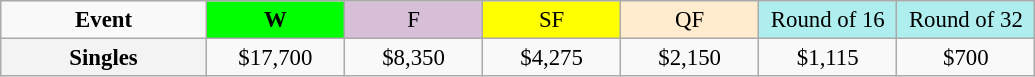<table class=wikitable style=font-size:95%;text-align:center>
<tr>
<td style="width:130px"><strong>Event</strong></td>
<td style="width:85px; background:lime"><strong>W</strong></td>
<td style="width:85px; background:thistle">F</td>
<td style="width:85px; background:#ffff00">SF</td>
<td style="width:85px; background:#ffebcd">QF</td>
<td style="width:85px; background:#afeeee">Round of 16</td>
<td style="width:85px; background:#afeeee">Round of 32</td>
</tr>
<tr>
<th style=background:#f3f3f3>Singles</th>
<td>$17,700</td>
<td>$8,350</td>
<td>$4,275</td>
<td>$2,150</td>
<td>$1,115</td>
<td>$700</td>
</tr>
</table>
